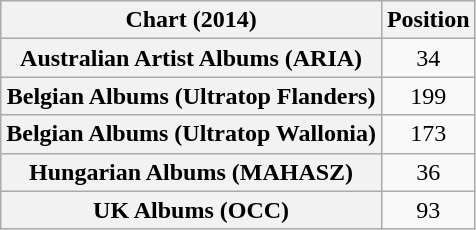<table class="wikitable sortable plainrowheaders" style="text-align:center">
<tr>
<th scope="col">Chart (2014)</th>
<th scope="col">Position</th>
</tr>
<tr>
<th scope="row">Australian Artist Albums (ARIA)</th>
<td>34</td>
</tr>
<tr>
<th scope="row">Belgian Albums (Ultratop Flanders)</th>
<td>199</td>
</tr>
<tr>
<th scope="row">Belgian Albums (Ultratop Wallonia)</th>
<td>173</td>
</tr>
<tr>
<th scope="row">Hungarian Albums (MAHASZ)</th>
<td>36</td>
</tr>
<tr>
<th scope="row">UK Albums (OCC)</th>
<td>93</td>
</tr>
</table>
